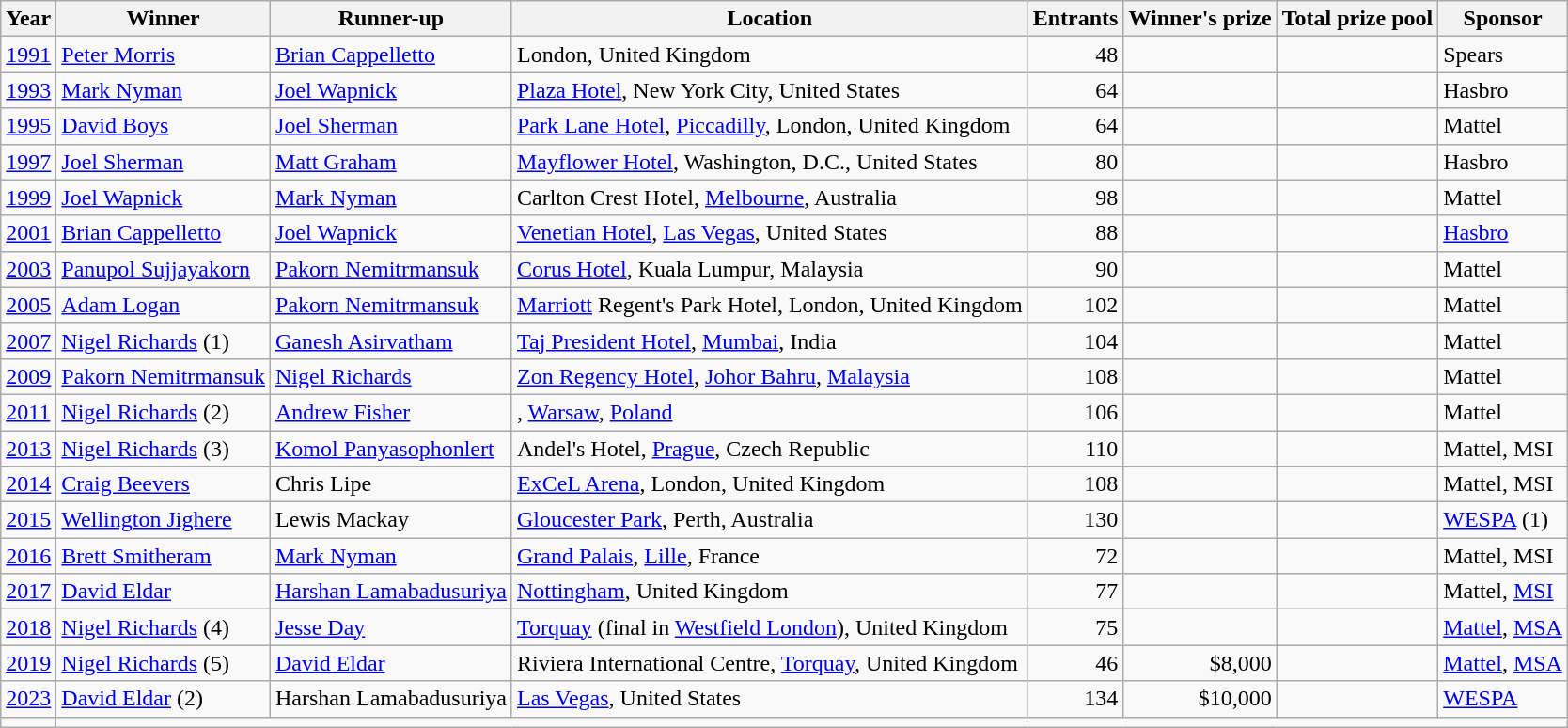<table class="wikitable sortable">
<tr>
<th>Year</th>
<th>Winner</th>
<th>Runner-up</th>
<th>Location</th>
<th>Entrants</th>
<th>Winner's prize</th>
<th>Total prize pool</th>
<th>Sponsor</th>
</tr>
<tr>
<td><a href='#'>1991</a></td>
<td> <a href='#'>Peter Morris</a></td>
<td> <a href='#'>Brian Cappelletto</a></td>
<td>London, United Kingdom</td>
<td align="right">48</td>
<td align="right"></td>
<td align="right"></td>
<td>Spears</td>
</tr>
<tr>
<td><a href='#'>1993</a></td>
<td> <a href='#'>Mark Nyman</a></td>
<td> <a href='#'>Joel Wapnick</a></td>
<td><a href='#'>Plaza Hotel</a>, New York City, United States</td>
<td align="right">64</td>
<td align="right"></td>
<td align="right"></td>
<td>Hasbro</td>
</tr>
<tr>
<td><a href='#'>1995</a></td>
<td> <a href='#'>David Boys</a></td>
<td> <a href='#'>Joel Sherman</a></td>
<td><a href='#'>Park Lane Hotel</a>, <a href='#'>Piccadilly</a>, London, United Kingdom</td>
<td align="right">64</td>
<td align="right"></td>
<td align="right"></td>
<td>Mattel</td>
</tr>
<tr>
<td><a href='#'>1997</a></td>
<td> <a href='#'>Joel Sherman</a></td>
<td> <a href='#'>Matt Graham</a></td>
<td><a href='#'>Mayflower Hotel</a>, Washington, D.C., United States</td>
<td align="right">80</td>
<td align="right"></td>
<td align="right"></td>
<td>Hasbro</td>
</tr>
<tr>
<td><a href='#'>1999</a></td>
<td> <a href='#'>Joel Wapnick</a></td>
<td> <a href='#'>Mark Nyman</a></td>
<td>Carlton Crest Hotel, <a href='#'>Melbourne</a>, Australia</td>
<td align="right">98</td>
<td align="right"></td>
<td align="right"></td>
<td>Mattel</td>
</tr>
<tr>
<td><a href='#'>2001</a></td>
<td> <a href='#'>Brian Cappelletto</a></td>
<td> <a href='#'>Joel Wapnick</a></td>
<td><a href='#'>Venetian Hotel</a>, <a href='#'>Las Vegas</a>, United States</td>
<td align="right">88</td>
<td align="right"></td>
<td align="right"></td>
<td><a href='#'>Hasbro</a></td>
</tr>
<tr>
<td><a href='#'>2003</a></td>
<td> <a href='#'>Panupol Sujjayakorn</a></td>
<td> <a href='#'>Pakorn Nemitrmansuk</a></td>
<td><a href='#'>Corus Hotel</a>, Kuala Lumpur, Malaysia</td>
<td align="right">90</td>
<td align="right"></td>
<td align="right"></td>
<td>Mattel</td>
</tr>
<tr>
<td><a href='#'>2005</a></td>
<td> <a href='#'>Adam Logan</a></td>
<td> <a href='#'>Pakorn Nemitrmansuk</a></td>
<td><a href='#'>Marriott</a> Regent's Park Hotel, London, United Kingdom</td>
<td align="right">102</td>
<td align="right"></td>
<td align="right"></td>
<td>Mattel</td>
</tr>
<tr>
<td><a href='#'>2007</a></td>
<td> <a href='#'>Nigel Richards</a> (1)</td>
<td> <a href='#'>Ganesh Asirvatham</a></td>
<td><a href='#'>Taj President Hotel</a>, <a href='#'>Mumbai</a>, India</td>
<td align="right">104</td>
<td align="right"></td>
<td align="right"></td>
<td>Mattel</td>
</tr>
<tr>
<td><a href='#'>2009</a></td>
<td> <a href='#'>Pakorn Nemitrmansuk</a></td>
<td> <a href='#'>Nigel Richards</a></td>
<td><a href='#'>Zon Regency Hotel</a>, <a href='#'>Johor Bahru</a>, <a href='#'>Malaysia</a></td>
<td align="right">108</td>
<td align="right"></td>
<td align="right"></td>
<td>Mattel</td>
</tr>
<tr>
<td><a href='#'>2011</a></td>
<td> <a href='#'>Nigel Richards</a> (2)</td>
<td> <a href='#'>Andrew Fisher</a></td>
<td>, <a href='#'>Warsaw</a>, <a href='#'>Poland</a></td>
<td align="right">106</td>
<td align="right"></td>
<td align="right"></td>
<td>Mattel</td>
</tr>
<tr>
<td><a href='#'>2013</a></td>
<td> <a href='#'>Nigel Richards</a> (3)</td>
<td> <a href='#'>Komol Panyasophonlert</a></td>
<td>Andel's Hotel, <a href='#'>Prague</a>, Czech Republic</td>
<td align="right">110</td>
<td align="right"></td>
<td align="right"></td>
<td>Mattel, MSI</td>
</tr>
<tr>
<td><a href='#'>2014</a></td>
<td> <a href='#'>Craig Beevers</a></td>
<td> Chris Lipe</td>
<td><a href='#'>ExCeL Arena</a>, London, United Kingdom</td>
<td align="right">108</td>
<td align="right"></td>
<td align="right"></td>
<td>Mattel, MSI</td>
</tr>
<tr>
<td><a href='#'>2015</a></td>
<td> <a href='#'>Wellington Jighere</a></td>
<td> Lewis Mackay</td>
<td><a href='#'>Gloucester Park</a>, Perth, Australia</td>
<td align="right">130</td>
<td align="right"></td>
<td align="right"></td>
<td><a href='#'>WESPA</a> (1)</td>
</tr>
<tr>
<td><a href='#'>2016</a></td>
<td> <a href='#'>Brett Smitheram</a></td>
<td> <a href='#'>Mark Nyman</a></td>
<td><a href='#'>Grand Palais</a>, <a href='#'>Lille</a>, France</td>
<td align="right">72</td>
<td align="right"></td>
<td align="right"></td>
<td>Mattel, MSI</td>
</tr>
<tr>
<td><a href='#'>2017</a></td>
<td> <a href='#'>David Eldar</a></td>
<td> <a href='#'>Harshan Lamabadusuriya</a></td>
<td><a href='#'>Nottingham</a>, United Kingdom</td>
<td align="right">77</td>
<td align="right"></td>
<td align="right"></td>
<td>Mattel, <a href='#'>MSI</a></td>
</tr>
<tr>
<td><a href='#'>2018</a></td>
<td> <a href='#'>Nigel Richards</a> (4)</td>
<td> <a href='#'>Jesse Day</a></td>
<td><a href='#'>Torquay</a> (final in <a href='#'>Westfield London</a>), United Kingdom</td>
<td align="right">75</td>
<td align="right"></td>
<td align="right"></td>
<td><a href='#'>Mattel</a>, <a href='#'>MSA</a></td>
</tr>
<tr>
<td><a href='#'>2019</a></td>
<td> <a href='#'>Nigel Richards</a> (5)</td>
<td> <a href='#'>David Eldar</a></td>
<td>Riviera International Centre, <a href='#'>Torquay</a>, United Kingdom</td>
<td align="right">46</td>
<td align="right">$8,000</td>
<td align="right"></td>
<td><a href='#'>Mattel</a>, <a href='#'>MSA</a></td>
</tr>
<tr>
<td><a href='#'>2023</a></td>
<td> <a href='#'>David Eldar</a> (2)</td>
<td> Harshan Lamabadusuriya</td>
<td><a href='#'>Las Vegas</a>, United States</td>
<td align="right">134</td>
<td align="right">$10,000</td>
<td></td>
<td><a href='#'>WESPA</a></td>
</tr>
<tr>
<td></td>
</tr>
</table>
